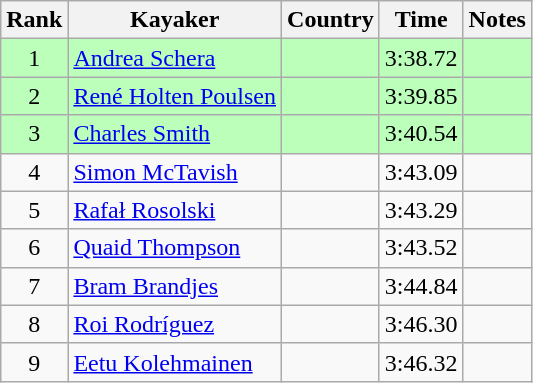<table class="wikitable" style="text-align:center">
<tr>
<th>Rank</th>
<th>Kayaker</th>
<th>Country</th>
<th>Time</th>
<th>Notes</th>
</tr>
<tr bgcolor=bbffbb>
<td>1</td>
<td align="left"><a href='#'>Andrea Schera</a></td>
<td align="left"></td>
<td>3:38.72</td>
<td></td>
</tr>
<tr bgcolor=bbffbb>
<td>2</td>
<td align="left"><a href='#'>René Holten Poulsen</a></td>
<td align="left"></td>
<td>3:39.85</td>
<td></td>
</tr>
<tr bgcolor=bbffbb>
<td>3</td>
<td align="left"><a href='#'>Charles Smith</a></td>
<td align="left"></td>
<td>3:40.54</td>
<td></td>
</tr>
<tr>
<td>4</td>
<td align="left"><a href='#'>Simon McTavish</a></td>
<td align="left"></td>
<td>3:43.09</td>
<td></td>
</tr>
<tr>
<td>5</td>
<td align="left"><a href='#'>Rafał Rosolski</a></td>
<td align="left"></td>
<td>3:43.29</td>
<td></td>
</tr>
<tr>
<td>6</td>
<td align="left"><a href='#'>Quaid Thompson</a></td>
<td align="left"></td>
<td>3:43.52</td>
<td></td>
</tr>
<tr>
<td>7</td>
<td align="left"><a href='#'>Bram Brandjes</a></td>
<td align="left"></td>
<td>3:44.84</td>
<td></td>
</tr>
<tr>
<td>8</td>
<td align="left"><a href='#'>Roi Rodríguez</a></td>
<td align="left"></td>
<td>3:46.30</td>
<td></td>
</tr>
<tr>
<td>9</td>
<td align="left"><a href='#'>Eetu Kolehmainen</a></td>
<td align="left"></td>
<td>3:46.32</td>
<td></td>
</tr>
</table>
